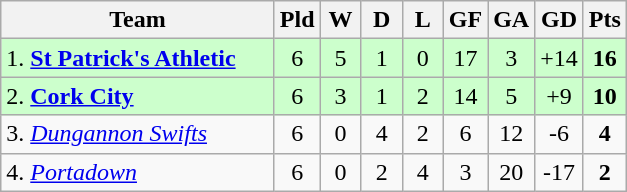<table class="wikitable" style="text-align: center;">
<tr>
<th width="175">Team</th>
<th width="20">Pld</th>
<th width="20">W</th>
<th width="20">D</th>
<th width="20">L</th>
<th width="20">GF</th>
<th width="20">GA</th>
<th width="20">GD</th>
<th width="20">Pts</th>
</tr>
<tr style="background: #ccffcc;">
<td style="text-align:left;">1.   <strong><a href='#'>St Patrick's Athletic</a></strong></td>
<td>6</td>
<td>5</td>
<td>1</td>
<td>0</td>
<td>17</td>
<td>3</td>
<td>+14</td>
<td><strong>16</strong></td>
</tr>
<tr style="background: #ccffcc;">
<td style="text-align:left;">2.  <strong><a href='#'>Cork City</a></strong></td>
<td>6</td>
<td>3</td>
<td>1</td>
<td>2</td>
<td>14</td>
<td>5</td>
<td>+9</td>
<td><strong>10</strong></td>
</tr>
<tr>
<td style="text-align:left;">3.  <em><a href='#'>Dungannon Swifts</a></em></td>
<td>6</td>
<td>0</td>
<td>4</td>
<td>2</td>
<td>6</td>
<td>12</td>
<td>-6</td>
<td><strong>4</strong></td>
</tr>
<tr>
<td style="text-align:left;">4.  <em><a href='#'>Portadown</a></em></td>
<td>6</td>
<td>0</td>
<td>2</td>
<td>4</td>
<td>3</td>
<td>20</td>
<td>-17</td>
<td><strong>2</strong></td>
</tr>
</table>
